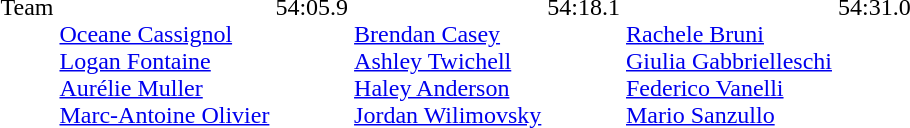<table>
<tr valign="top">
<td>Team<br></td>
<td><br><a href='#'>Oceane Cassignol</a><br><a href='#'>Logan Fontaine</a><br><a href='#'>Aurélie Muller</a><br><a href='#'>Marc-Antoine Olivier</a></td>
<td>54:05.9</td>
<td><br><a href='#'>Brendan Casey</a><br><a href='#'>Ashley Twichell</a><br><a href='#'>Haley Anderson</a><br><a href='#'>Jordan Wilimovsky</a></td>
<td>54:18.1</td>
<td><br><a href='#'>Rachele Bruni</a><br><a href='#'>Giulia Gabbrielleschi</a><br><a href='#'>Federico Vanelli</a><br><a href='#'>Mario Sanzullo</a></td>
<td>54:31.0</td>
</tr>
</table>
